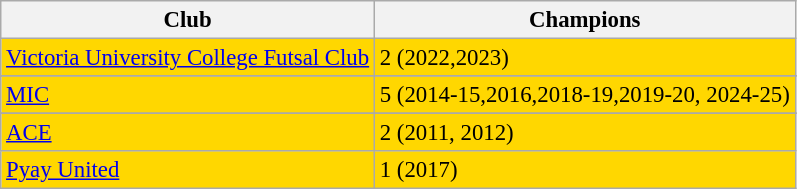<table class="wikitable sortable" style="font-size:95%;">
<tr>
<th>Club</th>
<th>Champions</th>
</tr>
<tr style="background:gold;">
<td><a href='#'>Victoria University College Futsal Club</a></td>
<td>2 (2022,2023)</td>
</tr>
<tr>
</tr>
<tr style="background:gold;">
<td><a href='#'>MIC</a></td>
<td>5 (2014-15,2016,2018-19,2019-20, 2024-25)</td>
</tr>
<tr>
</tr>
<tr style="background:gold;">
<td><a href='#'>ACE</a></td>
<td>2 (2011, 2012)</td>
</tr>
<tr style="background:gold;">
<td><a href='#'>Pyay United</a></td>
<td>1 (2017)</td>
</tr>
</table>
